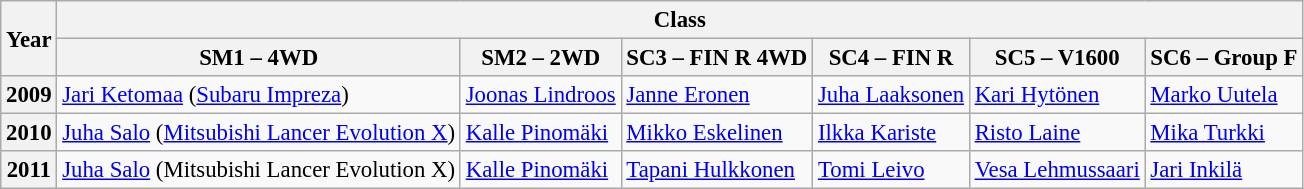<table class="wikitable" style="font-size: 95%">
<tr>
<th rowspan="2">Year</th>
<th colspan="6">Class</th>
</tr>
<tr>
<th>SM1 – 4WD</th>
<th>SM2 – 2WD</th>
<th>SC3 – FIN R 4WD</th>
<th>SC4 – FIN R</th>
<th>SC5 – V1600</th>
<th>SC6 – Group F</th>
</tr>
<tr>
<th>2009</th>
<td><a href='#'>Jari Ketomaa</a> (<a href='#'>Subaru Impreza</a>)</td>
<td><a href='#'>Joonas Lindroos</a></td>
<td><a href='#'>Janne Eronen</a></td>
<td><a href='#'>Juha Laaksonen</a></td>
<td><a href='#'>Kari Hytönen</a></td>
<td><a href='#'>Marko Uutela</a></td>
</tr>
<tr>
<th>2010</th>
<td><a href='#'>Juha Salo</a> (<a href='#'>Mitsubishi Lancer Evolution X</a>)</td>
<td><a href='#'>Kalle Pinomäki</a></td>
<td><a href='#'>Mikko Eskelinen</a></td>
<td><a href='#'>Ilkka Kariste</a></td>
<td><a href='#'>Risto Laine</a></td>
<td><a href='#'>Mika Turkki</a></td>
</tr>
<tr>
<th>2011</th>
<td><a href='#'>Juha Salo</a> (Mitsubishi Lancer Evolution X)</td>
<td><a href='#'>Kalle Pinomäki</a></td>
<td><a href='#'>Tapani Hulkkonen</a></td>
<td><a href='#'>Tomi Leivo</a></td>
<td><a href='#'>Vesa Lehmussaari</a></td>
<td><a href='#'>Jari Inkilä</a></td>
</tr>
</table>
